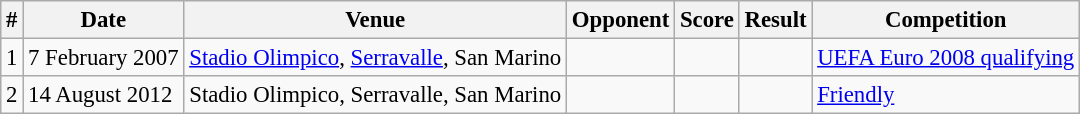<table class="wikitable" style="font-size:95%;">
<tr>
<th>#</th>
<th>Date</th>
<th>Venue</th>
<th>Opponent</th>
<th>Score</th>
<th>Result</th>
<th>Competition</th>
</tr>
<tr>
<td>1</td>
<td>7 February 2007</td>
<td><a href='#'>Stadio Olimpico</a>, <a href='#'>Serravalle</a>, San Marino</td>
<td></td>
<td></td>
<td></td>
<td><a href='#'>UEFA Euro 2008 qualifying</a></td>
</tr>
<tr>
<td>2</td>
<td>14 August 2012</td>
<td>Stadio Olimpico, Serravalle, San Marino</td>
<td></td>
<td></td>
<td></td>
<td><a href='#'>Friendly</a></td>
</tr>
</table>
